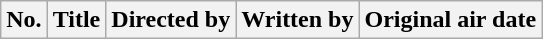<table class="wikitable plainrowheaders" style="background:#fff;">
<tr>
<th style="background:#;">No.</th>
<th style="background:#;">Title</th>
<th style="background:#;">Directed by</th>
<th style="background:#;">Written by</th>
<th style="background:#;">Original air date<br>






</th>
</tr>
</table>
